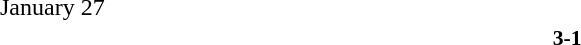<table style="width:100%;" cellspacing="1">
<tr>
<th width=25%></th>
<th width=2%></th>
<th width=6%></th>
<th width=2%></th>
<th width=25%></th>
</tr>
<tr>
<td>January 27</td>
</tr>
<tr style=font-size:90%>
<td align=right><strong></strong></td>
<td></td>
<td align=center><strong>3-1</strong></td>
<td></td>
<td><strong></strong></td>
<td></td>
</tr>
</table>
